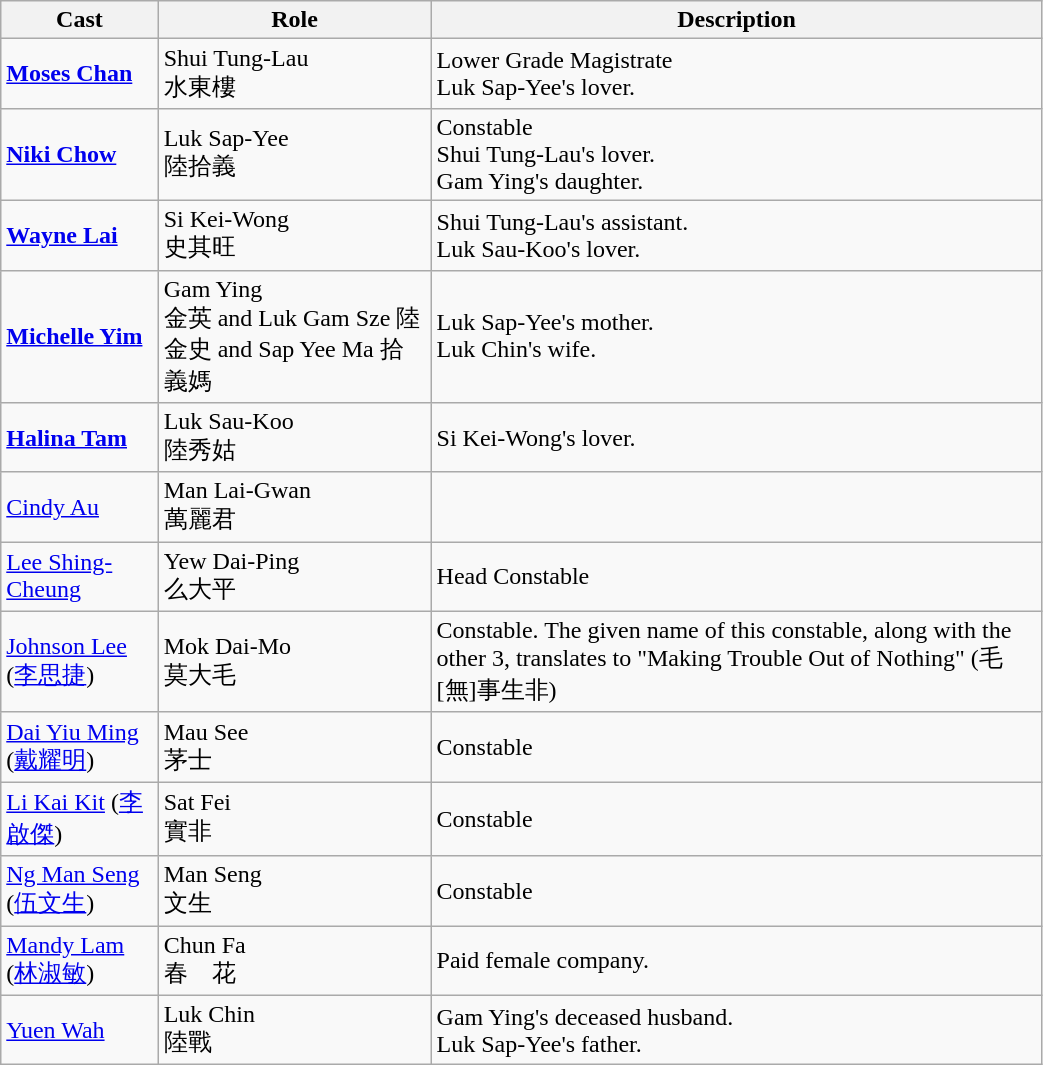<table class="wikitable" width="55%">
<tr>
<th>Cast</th>
<th>Role</th>
<th>Description</th>
</tr>
<tr>
<td><strong><a href='#'>Moses Chan</a></strong></td>
<td>Shui Tung-Lau <br> 水東樓</td>
<td>Lower Grade Magistrate <br> Luk Sap-Yee's lover.</td>
</tr>
<tr>
<td><strong><a href='#'>Niki Chow</a></strong></td>
<td>Luk Sap-Yee <br> 陸拾義</td>
<td>Constable <br> Shui Tung-Lau's lover. <br> Gam Ying's daughter.</td>
</tr>
<tr>
<td><strong><a href='#'>Wayne Lai</a></strong></td>
<td>Si Kei-Wong <br> 史其旺</td>
<td>Shui Tung-Lau's assistant. <br> Luk Sau-Koo's lover.</td>
</tr>
<tr>
<td><strong><a href='#'>Michelle Yim</a></strong></td>
<td>Gam Ying <br> 金英 and Luk Gam Sze 陸金史 and Sap Yee Ma  拾義媽</td>
<td>Luk Sap-Yee's mother. <br> Luk Chin's wife.</td>
</tr>
<tr>
<td><strong><a href='#'>Halina Tam</a></strong></td>
<td>Luk Sau-Koo <br> 陸秀姑</td>
<td>Si Kei-Wong's lover.</td>
</tr>
<tr>
<td><a href='#'>Cindy Au</a></td>
<td>Man Lai-Gwan <br> 萬麗君</td>
<td></td>
</tr>
<tr>
<td><a href='#'>Lee Shing-Cheung</a></td>
<td>Yew Dai-Ping <br> 么大平</td>
<td>Head Constable</td>
</tr>
<tr>
<td><a href='#'>Johnson Lee</a> (<a href='#'>李思捷</a>)</td>
<td>Mok Dai-Mo <br> 莫大毛</td>
<td>Constable. The given name of this constable, along with the other 3, translates to "Making Trouble Out of Nothing" (毛[無]事生非)</td>
</tr>
<tr>
<td><a href='#'>Dai Yiu Ming</a> (<a href='#'>戴耀明</a>)</td>
<td>Mau See <br> 茅士</td>
<td>Constable</td>
</tr>
<tr>
<td><a href='#'>Li Kai Kit</a> (<a href='#'>李啟傑</a>)</td>
<td>Sat Fei <br> 實非</td>
<td>Constable</td>
</tr>
<tr>
<td><a href='#'>Ng Man Seng</a> (<a href='#'>伍文生</a>)</td>
<td>Man Seng <br> 文生</td>
<td>Constable</td>
</tr>
<tr>
<td><a href='#'>Mandy Lam</a> (<a href='#'>林淑敏</a>)</td>
<td>Chun Fa <br> 春　花</td>
<td>Paid female company.</td>
</tr>
<tr>
<td><a href='#'>Yuen Wah</a></td>
<td>Luk Chin <br> 陸戰</td>
<td>Gam Ying's deceased husband. <br> Luk Sap-Yee's father.</td>
</tr>
</table>
